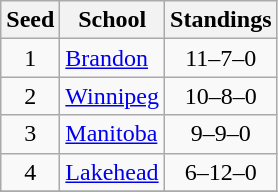<table class="wikitable">
<tr>
<th>Seed</th>
<th>School</th>
<th>Standings</th>
</tr>
<tr>
<td align=center>1</td>
<td><a href='#'>Brandon</a></td>
<td align=center>11–7–0</td>
</tr>
<tr>
<td align=center>2</td>
<td><a href='#'>Winnipeg</a></td>
<td align=center>10–8–0</td>
</tr>
<tr>
<td align=center>3</td>
<td><a href='#'>Manitoba</a></td>
<td align=center>9–9–0</td>
</tr>
<tr>
<td align=center>4</td>
<td><a href='#'>Lakehead</a></td>
<td align=center>6–12–0</td>
</tr>
<tr>
</tr>
</table>
